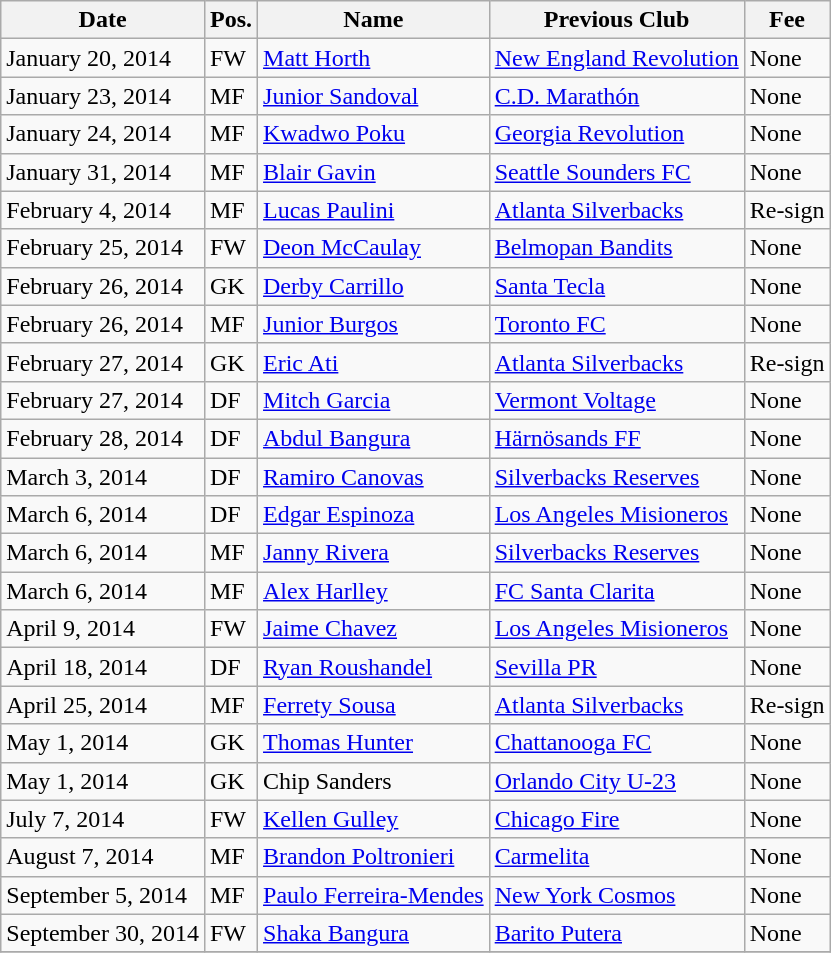<table class="wikitable">
<tr>
<th>Date</th>
<th>Pos.</th>
<th>Name</th>
<th>Previous Club</th>
<th>Fee</th>
</tr>
<tr>
<td>January 20, 2014</td>
<td>FW</td>
<td> <a href='#'>Matt Horth</a></td>
<td> <a href='#'>New England Revolution</a></td>
<td>None</td>
</tr>
<tr>
<td>January 23, 2014</td>
<td>MF</td>
<td> <a href='#'>Junior Sandoval</a></td>
<td> <a href='#'>C.D. Marathón</a></td>
<td>None</td>
</tr>
<tr>
<td>January 24, 2014</td>
<td>MF</td>
<td> <a href='#'>Kwadwo Poku</a></td>
<td> <a href='#'>Georgia Revolution</a></td>
<td>None</td>
</tr>
<tr>
<td>January 31, 2014</td>
<td>MF</td>
<td> <a href='#'>Blair Gavin</a></td>
<td> <a href='#'>Seattle Sounders FC</a></td>
<td>None</td>
</tr>
<tr>
<td>February 4, 2014</td>
<td>MF</td>
<td> <a href='#'>Lucas Paulini</a></td>
<td> <a href='#'>Atlanta Silverbacks</a></td>
<td>Re-sign</td>
</tr>
<tr>
<td>February 25, 2014</td>
<td>FW</td>
<td> <a href='#'>Deon McCaulay</a></td>
<td> <a href='#'>Belmopan Bandits</a></td>
<td>None</td>
</tr>
<tr>
<td>February 26, 2014</td>
<td>GK</td>
<td> <a href='#'>Derby Carrillo</a></td>
<td> <a href='#'>Santa Tecla</a></td>
<td>None</td>
</tr>
<tr>
<td>February 26, 2014</td>
<td>MF</td>
<td> <a href='#'>Junior Burgos</a></td>
<td> <a href='#'>Toronto FC</a></td>
<td>None</td>
</tr>
<tr>
<td>February 27, 2014</td>
<td>GK</td>
<td> <a href='#'>Eric Ati</a></td>
<td> <a href='#'>Atlanta Silverbacks</a></td>
<td>Re-sign</td>
</tr>
<tr>
<td>February 27, 2014</td>
<td>DF</td>
<td> <a href='#'>Mitch Garcia</a></td>
<td> <a href='#'>Vermont Voltage</a></td>
<td>None</td>
</tr>
<tr>
<td>February 28, 2014</td>
<td>DF</td>
<td> <a href='#'>Abdul Bangura</a></td>
<td> <a href='#'>Härnösands FF</a></td>
<td>None</td>
</tr>
<tr>
<td>March 3, 2014</td>
<td>DF</td>
<td> <a href='#'>Ramiro Canovas</a></td>
<td> <a href='#'>Silverbacks Reserves</a></td>
<td>None</td>
</tr>
<tr>
<td>March 6, 2014</td>
<td>DF</td>
<td> <a href='#'>Edgar Espinoza</a></td>
<td> <a href='#'>Los Angeles Misioneros</a></td>
<td>None</td>
</tr>
<tr>
<td>March 6, 2014</td>
<td>MF</td>
<td> <a href='#'>Janny Rivera</a></td>
<td> <a href='#'>Silverbacks Reserves</a></td>
<td>None</td>
</tr>
<tr>
<td>March 6, 2014</td>
<td>MF</td>
<td>  <a href='#'>Alex Harlley</a></td>
<td> <a href='#'>FC Santa Clarita</a></td>
<td>None</td>
</tr>
<tr>
<td>April 9, 2014</td>
<td>FW</td>
<td>  <a href='#'>Jaime Chavez</a></td>
<td> <a href='#'>Los Angeles Misioneros</a></td>
<td>None</td>
</tr>
<tr>
<td>April 18, 2014</td>
<td>DF</td>
<td>  <a href='#'>Ryan Roushandel</a></td>
<td> <a href='#'>Sevilla PR</a></td>
<td>None</td>
</tr>
<tr>
<td>April 25, 2014</td>
<td>MF</td>
<td>  <a href='#'>Ferrety Sousa</a></td>
<td> <a href='#'>Atlanta Silverbacks</a></td>
<td>Re-sign</td>
</tr>
<tr>
<td>May 1, 2014</td>
<td>GK</td>
<td>  <a href='#'>Thomas Hunter</a></td>
<td> <a href='#'>Chattanooga FC</a></td>
<td>None</td>
</tr>
<tr>
<td>May 1, 2014</td>
<td>GK</td>
<td>  Chip Sanders</td>
<td> <a href='#'>Orlando City U-23</a></td>
<td>None</td>
</tr>
<tr>
<td>July 7, 2014</td>
<td>FW</td>
<td>  <a href='#'>Kellen Gulley</a></td>
<td> <a href='#'>Chicago Fire</a></td>
<td>None</td>
</tr>
<tr>
<td>August 7, 2014</td>
<td>MF</td>
<td>  <a href='#'>Brandon Poltronieri</a></td>
<td> <a href='#'>Carmelita</a></td>
<td>None</td>
</tr>
<tr>
<td>September 5, 2014</td>
<td>MF</td>
<td>  <a href='#'>Paulo Ferreira-Mendes</a></td>
<td> <a href='#'>New York Cosmos</a></td>
<td>None</td>
</tr>
<tr>
<td>September 30, 2014</td>
<td>FW</td>
<td>  <a href='#'>Shaka Bangura</a></td>
<td> <a href='#'>Barito Putera</a></td>
<td>None</td>
</tr>
<tr>
</tr>
</table>
